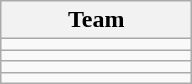<table class="wikitable" style="display:inline-table;">
<tr>
<th width=120>Team</th>
</tr>
<tr>
<td align=center></td>
</tr>
<tr>
<td align=center></td>
</tr>
<tr>
<td align=center></td>
</tr>
<tr>
<td align=center></td>
</tr>
</table>
